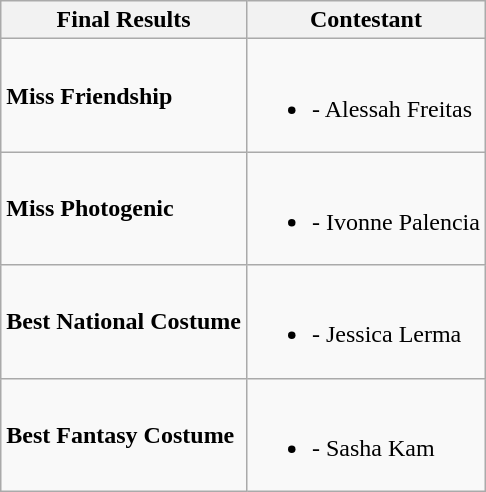<table class="wikitable">
<tr>
<th>Final Results</th>
<th>Contestant</th>
</tr>
<tr>
<td><strong>Miss Friendship</strong></td>
<td><br><ul><li><strong></strong> - Alessah Freitas</li></ul></td>
</tr>
<tr>
<td><strong>Miss Photogenic</strong></td>
<td><br><ul><li><strong></strong> - Ivonne Palencia</li></ul></td>
</tr>
<tr>
<td><strong>Best National Costume</strong></td>
<td><br><ul><li><strong></strong> - Jessica Lerma</li></ul></td>
</tr>
<tr>
<td><strong>Best Fantasy Costume</strong></td>
<td><br><ul><li><strong></strong> - Sasha Kam</li></ul></td>
</tr>
</table>
